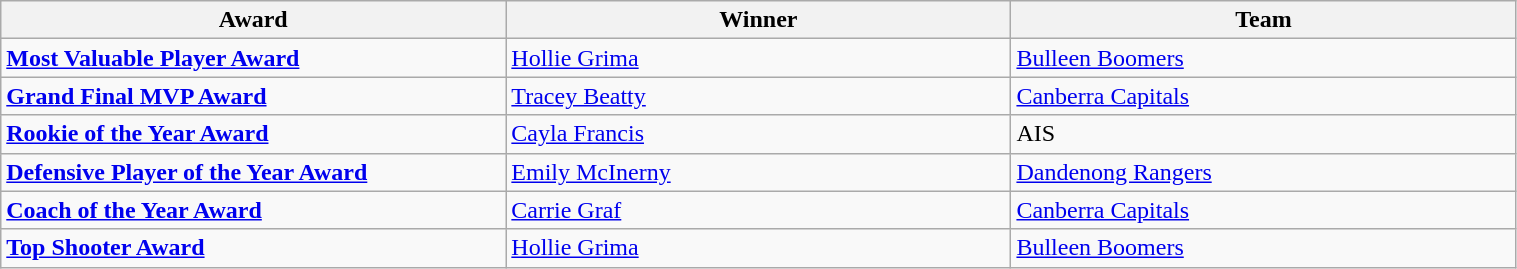<table class="wikitable" style="width: 80%">
<tr>
<th width=125>Award</th>
<th width=125>Winner</th>
<th width=125>Team</th>
</tr>
<tr>
<td><strong><a href='#'>Most Valuable Player Award</a></strong></td>
<td><a href='#'>Hollie Grima</a></td>
<td><a href='#'>Bulleen Boomers</a></td>
</tr>
<tr>
<td><strong><a href='#'>Grand Final MVP Award</a></strong></td>
<td><a href='#'>Tracey Beatty</a></td>
<td><a href='#'>Canberra Capitals</a></td>
</tr>
<tr>
<td><strong><a href='#'>Rookie of the Year Award</a></strong></td>
<td><a href='#'>Cayla Francis</a></td>
<td>AIS</td>
</tr>
<tr>
<td><strong><a href='#'>Defensive Player of the Year Award</a></strong></td>
<td><a href='#'>Emily McInerny</a></td>
<td><a href='#'>Dandenong Rangers</a></td>
</tr>
<tr>
<td><strong><a href='#'>Coach of the Year Award</a></strong></td>
<td><a href='#'>Carrie Graf</a></td>
<td><a href='#'>Canberra Capitals</a></td>
</tr>
<tr>
<td><strong><a href='#'>Top Shooter Award</a></strong></td>
<td><a href='#'>Hollie Grima</a></td>
<td><a href='#'>Bulleen Boomers</a></td>
</tr>
</table>
